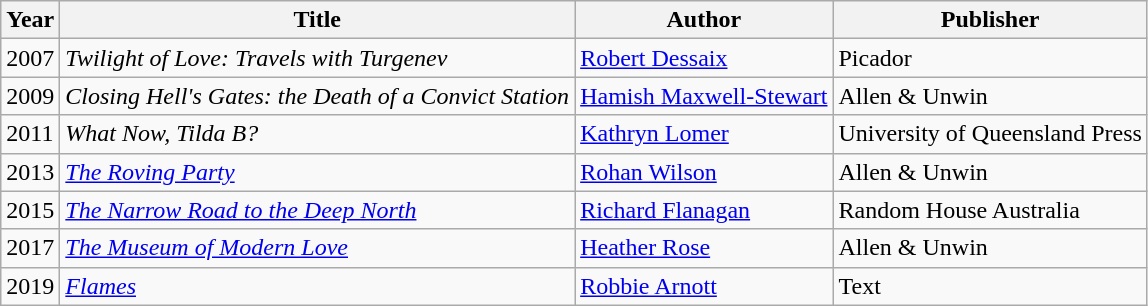<table class="wikitable">
<tr>
<th>Year</th>
<th>Title</th>
<th>Author</th>
<th>Publisher</th>
</tr>
<tr>
<td>2007</td>
<td><em>Twilight of Love: Travels with Turgenev</em></td>
<td><a href='#'>Robert Dessaix</a></td>
<td>Picador</td>
</tr>
<tr>
<td>2009</td>
<td><em>Closing Hell's Gates: the Death of a Convict Station</em></td>
<td><a href='#'>Hamish Maxwell-Stewart</a></td>
<td>Allen & Unwin</td>
</tr>
<tr>
<td>2011</td>
<td><em>What Now, Tilda B?</em></td>
<td><a href='#'>Kathryn Lomer</a></td>
<td>University of Queensland Press</td>
</tr>
<tr>
<td>2013</td>
<td><em><a href='#'>The Roving Party</a></em></td>
<td><a href='#'>Rohan Wilson</a></td>
<td>Allen & Unwin</td>
</tr>
<tr>
<td>2015</td>
<td><em><a href='#'>The Narrow Road to the Deep North</a></em></td>
<td><a href='#'>Richard Flanagan</a></td>
<td>Random House Australia</td>
</tr>
<tr>
<td>2017</td>
<td><em><a href='#'>The Museum of Modern Love</a></em></td>
<td><a href='#'>Heather Rose</a></td>
<td>Allen & Unwin</td>
</tr>
<tr>
<td>2019</td>
<td><em><a href='#'>Flames</a></em></td>
<td><a href='#'>Robbie Arnott</a></td>
<td>Text</td>
</tr>
</table>
